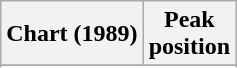<table class="wikitable sortable plainrowheaders">
<tr>
<th>Chart (1989)</th>
<th>Peak<br>position</th>
</tr>
<tr>
</tr>
<tr>
</tr>
</table>
